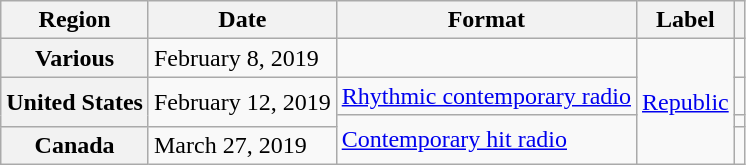<table class="wikitable plainrowheaders">
<tr>
<th scope="col">Region</th>
<th scope="col">Date</th>
<th scope="col">Format</th>
<th scope="col">Label</th>
<th scope="col"></th>
</tr>
<tr>
<th scope="row">Various</th>
<td>February 8, 2019</td>
<td></td>
<td rowspan="4"><a href='#'>Republic</a></td>
<td align="center"></td>
</tr>
<tr>
<th rowspan="2" scope="row">United States</th>
<td rowspan="2">February 12, 2019</td>
<td><a href='#'>Rhythmic contemporary radio</a></td>
<td align="center"></td>
</tr>
<tr>
<td rowspan="2"><a href='#'>Contemporary hit radio</a></td>
<td align="center"></td>
</tr>
<tr>
<th scope="row">Canada</th>
<td>March 27, 2019</td>
<td align="center"></td>
</tr>
</table>
